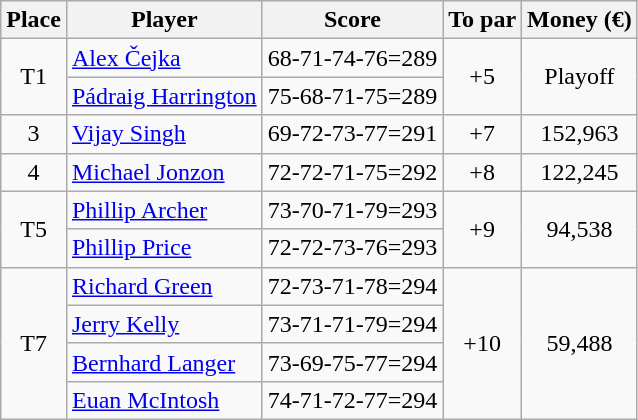<table class="wikitable">
<tr>
<th>Place</th>
<th>Player</th>
<th>Score</th>
<th>To par</th>
<th>Money (€)</th>
</tr>
<tr>
<td rowspan=2 align=center>T1</td>
<td> <a href='#'>Alex Čejka</a></td>
<td>68-71-74-76=289</td>
<td rowspan=2 align=center>+5</td>
<td rowspan=2 align=center>Playoff</td>
</tr>
<tr>
<td> <a href='#'>Pádraig Harrington</a></td>
<td>75-68-71-75=289</td>
</tr>
<tr>
<td align=center>3</td>
<td> <a href='#'>Vijay Singh</a></td>
<td>69-72-73-77=291</td>
<td align=center>+7</td>
<td align=center>152,963</td>
</tr>
<tr>
<td align=center>4</td>
<td> <a href='#'>Michael Jonzon</a></td>
<td>72-72-71-75=292</td>
<td align=center>+8</td>
<td align=center>122,245</td>
</tr>
<tr>
<td rowspan=2 align=center>T5</td>
<td> <a href='#'>Phillip Archer</a></td>
<td>73-70-71-79=293</td>
<td rowspan=2 align=center>+9</td>
<td rowspan=2 align=center>94,538</td>
</tr>
<tr>
<td> <a href='#'>Phillip Price</a></td>
<td>72-72-73-76=293</td>
</tr>
<tr>
<td rowspan=4 align=center>T7</td>
<td> <a href='#'>Richard Green</a></td>
<td>72-73-71-78=294</td>
<td rowspan=4 align=center>+10</td>
<td rowspan=4 align=center>59,488</td>
</tr>
<tr>
<td> <a href='#'>Jerry Kelly</a></td>
<td>73-71-71-79=294</td>
</tr>
<tr>
<td> <a href='#'>Bernhard Langer</a></td>
<td>73-69-75-77=294</td>
</tr>
<tr>
<td> <a href='#'>Euan McIntosh</a></td>
<td>74-71-72-77=294</td>
</tr>
</table>
